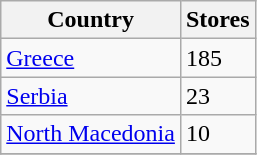<table class="wikitable sortable">
<tr>
<th>Country</th>
<th>Stores</th>
</tr>
<tr>
<td><a href='#'>Greece</a></td>
<td>185</td>
</tr>
<tr>
<td><a href='#'>Serbia</a></td>
<td>23</td>
</tr>
<tr>
<td><a href='#'>North Macedonia</a></td>
<td>10</td>
</tr>
<tr>
</tr>
</table>
